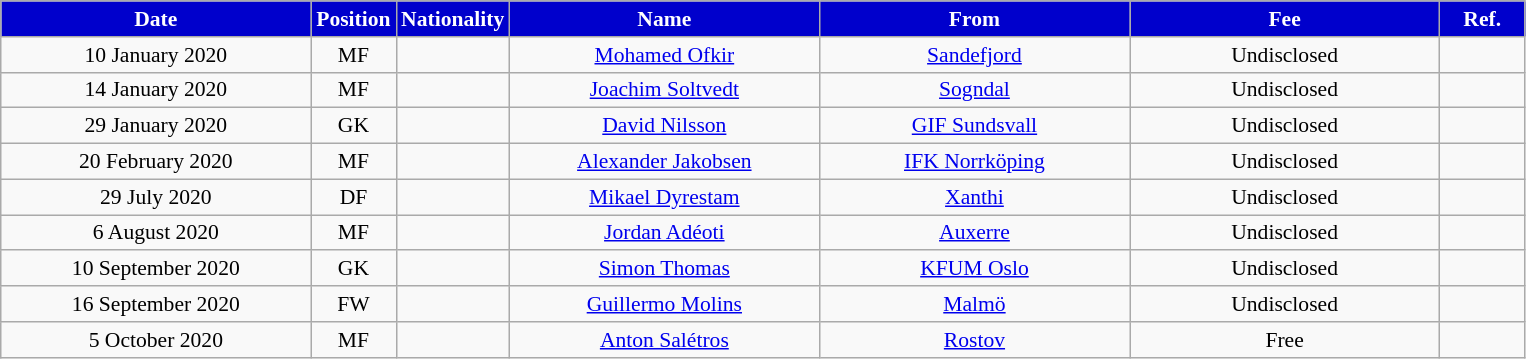<table class="wikitable"  style="text-align:center; font-size:90%; ">
<tr>
<th style="background:#0000CC; color:white; width:200px;">Date</th>
<th style="background:#0000CC; color:white; width:50px;">Position</th>
<th style="background:#0000CC; color:white; width:50px;">Nationality</th>
<th style="background:#0000CC; color:white; width:200px;">Name</th>
<th style="background:#0000CC; color:white; width:200px;">From</th>
<th style="background:#0000CC; color:white; width:200px;">Fee</th>
<th style="background:#0000CC; color:white; width:50px;">Ref.</th>
</tr>
<tr>
<td>10 January 2020</td>
<td>MF</td>
<td></td>
<td><a href='#'>Mohamed Ofkir</a></td>
<td><a href='#'>Sandefjord</a></td>
<td>Undisclosed</td>
<td></td>
</tr>
<tr>
<td>14 January 2020</td>
<td>MF</td>
<td></td>
<td><a href='#'>Joachim Soltvedt</a></td>
<td><a href='#'>Sogndal</a></td>
<td>Undisclosed</td>
<td></td>
</tr>
<tr>
<td>29 January 2020</td>
<td>GK</td>
<td></td>
<td><a href='#'>David Nilsson</a></td>
<td><a href='#'>GIF Sundsvall</a></td>
<td>Undisclosed</td>
<td></td>
</tr>
<tr>
<td>20 February 2020</td>
<td>MF</td>
<td></td>
<td><a href='#'>Alexander Jakobsen</a></td>
<td><a href='#'>IFK Norrköping</a></td>
<td>Undisclosed</td>
<td></td>
</tr>
<tr>
<td>29 July 2020</td>
<td>DF</td>
<td></td>
<td><a href='#'>Mikael Dyrestam</a></td>
<td><a href='#'>Xanthi</a></td>
<td>Undisclosed</td>
<td></td>
</tr>
<tr>
<td>6 August 2020</td>
<td>MF</td>
<td></td>
<td><a href='#'>Jordan Adéoti</a></td>
<td><a href='#'>Auxerre</a></td>
<td>Undisclosed</td>
<td></td>
</tr>
<tr>
<td>10 September 2020</td>
<td>GK</td>
<td></td>
<td><a href='#'>Simon Thomas</a></td>
<td><a href='#'>KFUM Oslo</a></td>
<td>Undisclosed</td>
<td></td>
</tr>
<tr>
<td>16 September 2020</td>
<td>FW</td>
<td></td>
<td><a href='#'>Guillermo Molins</a></td>
<td><a href='#'>Malmö</a></td>
<td>Undisclosed</td>
<td></td>
</tr>
<tr>
<td>5 October 2020</td>
<td>MF</td>
<td></td>
<td><a href='#'>Anton Salétros</a></td>
<td><a href='#'>Rostov</a></td>
<td>Free</td>
<td></td>
</tr>
</table>
